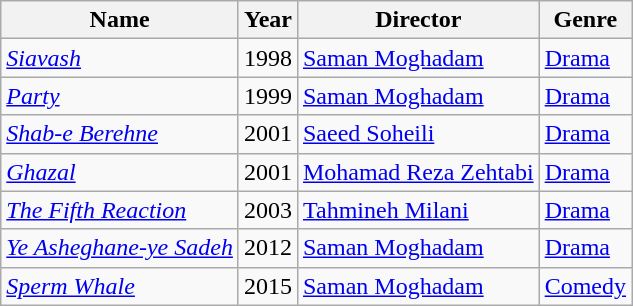<table class="wikitable" border="1">
<tr>
<th>Name</th>
<th>Year</th>
<th>Director</th>
<th>Genre</th>
</tr>
<tr>
<td><a href='#'><em>Siavash</em></a></td>
<td>1998</td>
<td><a href='#'>Saman Moghadam</a></td>
<td><a href='#'>Drama</a></td>
</tr>
<tr>
<td><a href='#'><em>Party</em></a></td>
<td>1999</td>
<td><a href='#'>Saman Moghadam</a></td>
<td><a href='#'>Drama</a></td>
</tr>
<tr>
<td><em><a href='#'>Shab-e Berehne</a></em></td>
<td>2001</td>
<td><a href='#'>Saeed Soheili</a></td>
<td><a href='#'>Drama</a></td>
</tr>
<tr>
<td><a href='#'><em>Ghazal</em></a></td>
<td>2001</td>
<td><a href='#'>Mohamad Reza Zehtabi</a></td>
<td><a href='#'>Drama</a></td>
</tr>
<tr>
<td><em><a href='#'>The Fifth Reaction</a></em></td>
<td>2003</td>
<td><a href='#'>Tahmineh Milani</a></td>
<td><a href='#'>Drama</a></td>
</tr>
<tr>
<td><em><a href='#'>Ye Asheghane-ye Sadeh</a></em></td>
<td>2012</td>
<td><a href='#'>Saman Moghadam</a></td>
<td><a href='#'>Drama</a></td>
</tr>
<tr>
<td><em><a href='#'>Sperm Whale</a></em></td>
<td>2015</td>
<td><a href='#'>Saman Moghadam</a></td>
<td><a href='#'>Comedy</a></td>
</tr>
</table>
